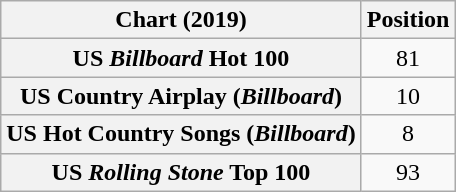<table class="wikitable sortable plainrowheaders" style="text-align:center">
<tr>
<th scope="col">Chart (2019)</th>
<th scope="col">Position</th>
</tr>
<tr>
<th scope="row">US <em>Billboard</em> Hot 100</th>
<td>81</td>
</tr>
<tr>
<th scope="row">US Country Airplay (<em>Billboard</em>)</th>
<td>10</td>
</tr>
<tr>
<th scope="row">US Hot Country Songs (<em>Billboard</em>)</th>
<td>8</td>
</tr>
<tr>
<th scope="row">US <em>Rolling Stone</em> Top 100</th>
<td>93</td>
</tr>
</table>
